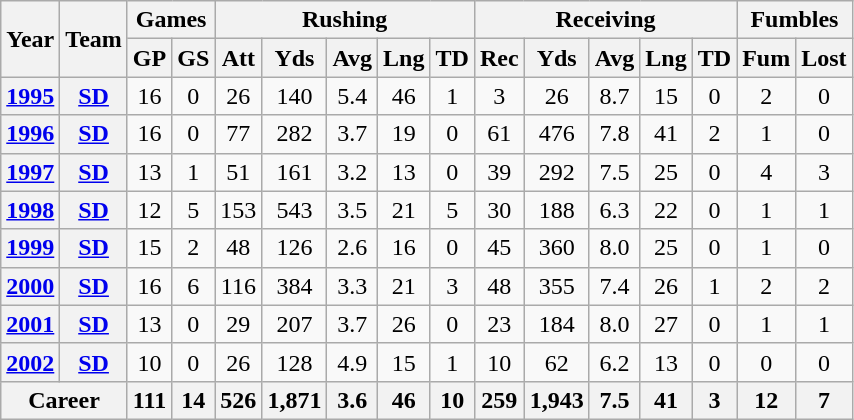<table class="wikitable" style="text-align: center;">
<tr>
<th rowspan="2">Year</th>
<th rowspan="2">Team</th>
<th colspan="2">Games</th>
<th colspan="5">Rushing</th>
<th colspan="5">Receiving</th>
<th colspan="2">Fumbles</th>
</tr>
<tr>
<th>GP</th>
<th>GS</th>
<th>Att</th>
<th>Yds</th>
<th>Avg</th>
<th>Lng</th>
<th>TD</th>
<th>Rec</th>
<th>Yds</th>
<th>Avg</th>
<th>Lng</th>
<th>TD</th>
<th>Fum</th>
<th>Lost</th>
</tr>
<tr>
<th><a href='#'>1995</a></th>
<th><a href='#'>SD</a></th>
<td>16</td>
<td>0</td>
<td>26</td>
<td>140</td>
<td>5.4</td>
<td>46</td>
<td>1</td>
<td>3</td>
<td>26</td>
<td>8.7</td>
<td>15</td>
<td>0</td>
<td>2</td>
<td>0</td>
</tr>
<tr>
<th><a href='#'>1996</a></th>
<th><a href='#'>SD</a></th>
<td>16</td>
<td>0</td>
<td>77</td>
<td>282</td>
<td>3.7</td>
<td>19</td>
<td>0</td>
<td>61</td>
<td>476</td>
<td>7.8</td>
<td>41</td>
<td>2</td>
<td>1</td>
<td>0</td>
</tr>
<tr>
<th><a href='#'>1997</a></th>
<th><a href='#'>SD</a></th>
<td>13</td>
<td>1</td>
<td>51</td>
<td>161</td>
<td>3.2</td>
<td>13</td>
<td>0</td>
<td>39</td>
<td>292</td>
<td>7.5</td>
<td>25</td>
<td>0</td>
<td>4</td>
<td>3</td>
</tr>
<tr>
<th><a href='#'>1998</a></th>
<th><a href='#'>SD</a></th>
<td>12</td>
<td>5</td>
<td>153</td>
<td>543</td>
<td>3.5</td>
<td>21</td>
<td>5</td>
<td>30</td>
<td>188</td>
<td>6.3</td>
<td>22</td>
<td>0</td>
<td>1</td>
<td>1</td>
</tr>
<tr>
<th><a href='#'>1999</a></th>
<th><a href='#'>SD</a></th>
<td>15</td>
<td>2</td>
<td>48</td>
<td>126</td>
<td>2.6</td>
<td>16</td>
<td>0</td>
<td>45</td>
<td>360</td>
<td>8.0</td>
<td>25</td>
<td>0</td>
<td>1</td>
<td>0</td>
</tr>
<tr>
<th><a href='#'>2000</a></th>
<th><a href='#'>SD</a></th>
<td>16</td>
<td>6</td>
<td>116</td>
<td>384</td>
<td>3.3</td>
<td>21</td>
<td>3</td>
<td>48</td>
<td>355</td>
<td>7.4</td>
<td>26</td>
<td>1</td>
<td>2</td>
<td>2</td>
</tr>
<tr>
<th><a href='#'>2001</a></th>
<th><a href='#'>SD</a></th>
<td>13</td>
<td>0</td>
<td>29</td>
<td>207</td>
<td>3.7</td>
<td>26</td>
<td>0</td>
<td>23</td>
<td>184</td>
<td>8.0</td>
<td>27</td>
<td>0</td>
<td>1</td>
<td>1</td>
</tr>
<tr>
<th><a href='#'>2002</a></th>
<th><a href='#'>SD</a></th>
<td>10</td>
<td>0</td>
<td>26</td>
<td>128</td>
<td>4.9</td>
<td>15</td>
<td>1</td>
<td>10</td>
<td>62</td>
<td>6.2</td>
<td>13</td>
<td>0</td>
<td>0</td>
<td>0</td>
</tr>
<tr>
<th colspan="2">Career</th>
<th>111</th>
<th>14</th>
<th>526</th>
<th>1,871</th>
<th>3.6</th>
<th>46</th>
<th>10</th>
<th>259</th>
<th>1,943</th>
<th>7.5</th>
<th>41</th>
<th>3</th>
<th>12</th>
<th>7</th>
</tr>
</table>
